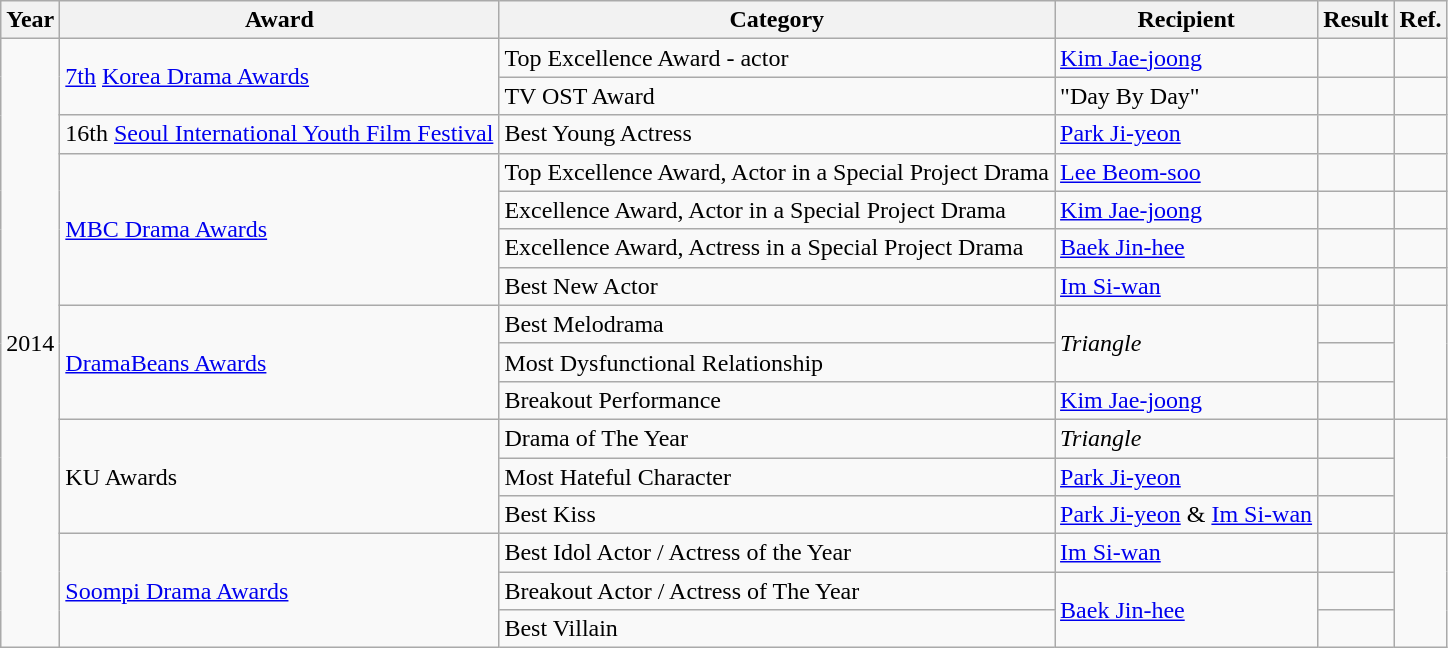<table class="wikitable">
<tr>
<th>Year</th>
<th>Award</th>
<th>Category</th>
<th>Recipient</th>
<th>Result</th>
<th>Ref.</th>
</tr>
<tr>
<td rowspan="16">2014</td>
<td rowspan="2"><a href='#'>7th</a> <a href='#'>Korea Drama Awards</a></td>
<td>Top Excellence Award - actor</td>
<td><a href='#'>Kim Jae-joong</a></td>
<td></td>
<td></td>
</tr>
<tr>
<td>TV OST Award</td>
<td>"Day By Day"</td>
<td></td>
<td></td>
</tr>
<tr>
<td>16th <a href='#'>Seoul International Youth Film Festival</a></td>
<td>Best Young Actress</td>
<td><a href='#'>Park Ji-yeon</a></td>
<td></td>
<td></td>
</tr>
<tr>
<td rowspan="4"><a href='#'>MBC Drama Awards</a></td>
<td>Top Excellence Award, Actor in a Special Project Drama</td>
<td><a href='#'>Lee Beom-soo</a></td>
<td></td>
<td></td>
</tr>
<tr>
<td>Excellence Award, Actor in a Special Project Drama</td>
<td><a href='#'>Kim Jae-joong</a></td>
<td></td>
<td></td>
</tr>
<tr>
<td>Excellence Award, Actress in a Special Project Drama</td>
<td><a href='#'>Baek Jin-hee</a></td>
<td></td>
<td></td>
</tr>
<tr>
<td>Best New Actor</td>
<td><a href='#'>Im Si-wan</a></td>
<td></td>
<td></td>
</tr>
<tr>
<td rowspan="3"><a href='#'>DramaBeans Awards</a></td>
<td>Best Melodrama</td>
<td rowspan="2"><em>Triangle</em></td>
<td></td>
<td rowspan="3"></td>
</tr>
<tr>
<td>Most Dysfunctional Relationship</td>
<td></td>
</tr>
<tr>
<td>Breakout Performance</td>
<td><a href='#'>Kim Jae-joong</a></td>
<td></td>
</tr>
<tr>
<td rowspan="3">KU Awards</td>
<td>Drama of The Year</td>
<td><em>Triangle</em></td>
<td></td>
<td rowspan="3"></td>
</tr>
<tr>
<td>Most Hateful Character</td>
<td><a href='#'>Park Ji-yeon</a></td>
<td></td>
</tr>
<tr>
<td>Best Kiss</td>
<td><a href='#'>Park Ji-yeon</a> & <a href='#'>Im Si-wan</a></td>
<td></td>
</tr>
<tr>
<td rowspan="3"><a href='#'>Soompi Drama Awards</a></td>
<td>Best Idol Actor / Actress of the Year</td>
<td><a href='#'>Im Si-wan</a></td>
<td></td>
<td rowspan="3"></td>
</tr>
<tr>
<td>Breakout Actor / Actress of The Year</td>
<td rowspan="2"><a href='#'>Baek Jin-hee</a></td>
<td></td>
</tr>
<tr>
<td>Best Villain</td>
<td></td>
</tr>
</table>
